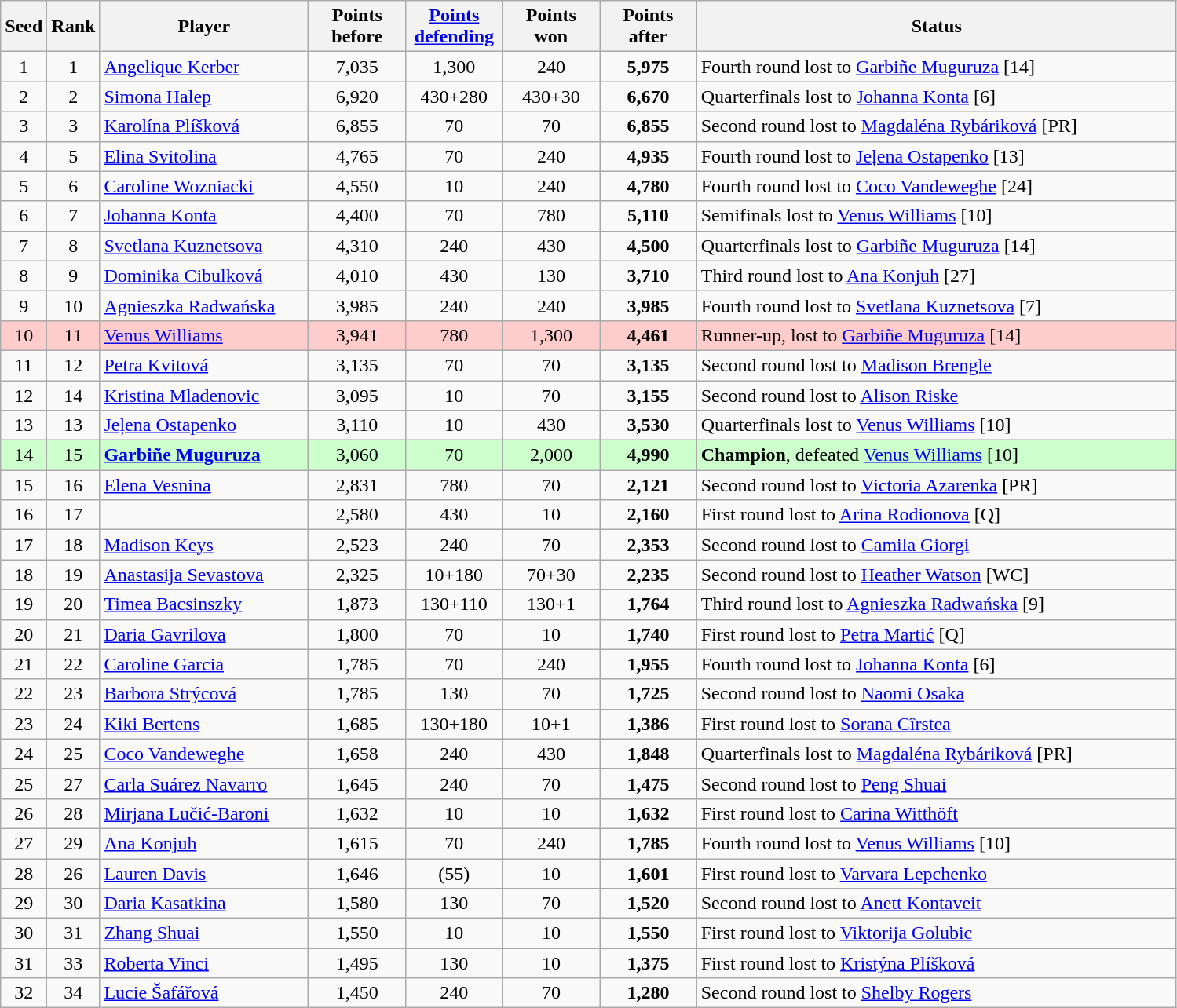<table class="wikitable sortable" style="text-align:center;">
<tr>
<th style="width:30px;">Seed</th>
<th style="width:30px;">Rank</th>
<th style="width:170px;">Player</th>
<th style="width:75px;">Points <br>before</th>
<th style="width:75px;"><a href='#'>Points <br>defending</a></th>
<th style="width:75px;">Points <br>won</th>
<th style="width:75px;">Points <br>after</th>
<th style="width:400px;">Status</th>
</tr>
<tr>
<td>1</td>
<td>1</td>
<td style="text-align:left;" data-sort-value=> <a href='#'>Angelique Kerber</a></td>
<td>7,035</td>
<td>1,300</td>
<td>240</td>
<td><strong>5,975</strong></td>
<td style="text-align:left;" data-sort-value=>Fourth round lost to  <a href='#'>Garbiñe Muguruza</a> [14]</td>
</tr>
<tr>
<td>2</td>
<td>2</td>
<td style="text-align:left;" data-sort-value=> <a href='#'>Simona Halep</a></td>
<td>6,920</td>
<td>430+280</td>
<td>430+30</td>
<td><strong>6,670</strong></td>
<td style="text-align:left;" data-sort-value=>Quarterfinals lost to  <a href='#'>Johanna Konta</a> [6]</td>
</tr>
<tr>
<td>3</td>
<td>3</td>
<td style="text-align:left;" data-sort-value=> <a href='#'>Karolína Plíšková</a></td>
<td>6,855</td>
<td>70</td>
<td>70</td>
<td><strong>6,855</strong></td>
<td style="text-align:left;" data-sort-value=>Second round lost to  <a href='#'>Magdaléna Rybáriková</a> [PR]</td>
</tr>
<tr>
<td>4</td>
<td>5</td>
<td style="text-align:left;" data-sort-value=> <a href='#'>Elina Svitolina</a></td>
<td>4,765</td>
<td>70</td>
<td>240</td>
<td><strong>4,935</strong></td>
<td style="text-align:left;" data-sort-value=>Fourth round lost to  <a href='#'>Jeļena Ostapenko</a> [13]</td>
</tr>
<tr>
<td>5</td>
<td>6</td>
<td style="text-align:left;" data-sort-value=> <a href='#'>Caroline Wozniacki</a></td>
<td>4,550</td>
<td>10</td>
<td>240</td>
<td><strong>4,780</strong></td>
<td style="text-align:left;" data-sort-value=>Fourth round lost to  <a href='#'>Coco Vandeweghe</a> [24]</td>
</tr>
<tr>
<td>6</td>
<td>7</td>
<td style="text-align:left;" data-sort-value=> <a href='#'>Johanna Konta</a></td>
<td>4,400</td>
<td>70</td>
<td>780</td>
<td><strong>5,110</strong></td>
<td style="text-align:left;" data-sort-value=>Semifinals lost to  <a href='#'>Venus Williams</a> [10]</td>
</tr>
<tr>
<td>7</td>
<td>8</td>
<td style="text-align:left;" data-sort-value=> <a href='#'>Svetlana Kuznetsova</a></td>
<td>4,310</td>
<td>240</td>
<td>430</td>
<td><strong>4,500</strong></td>
<td style="text-align:left;" data-sort-value=>Quarterfinals lost to  <a href='#'>Garbiñe Muguruza</a> [14]</td>
</tr>
<tr>
<td>8</td>
<td>9</td>
<td style="text-align:left;" data-sort-value=> <a href='#'>Dominika Cibulková</a></td>
<td>4,010</td>
<td>430</td>
<td>130</td>
<td><strong>3,710</strong></td>
<td style="text-align:left;" data-sort-value=>Third round lost to  <a href='#'>Ana Konjuh</a> [27]</td>
</tr>
<tr>
<td>9</td>
<td>10</td>
<td style="text-align:left;" data-sort-value=> <a href='#'>Agnieszka Radwańska</a></td>
<td>3,985</td>
<td>240</td>
<td>240</td>
<td><strong>3,985</strong></td>
<td style="text-align:left;" data-sort-value=>Fourth round lost to  <a href='#'>Svetlana Kuznetsova</a> [7]</td>
</tr>
<tr style="background:#fcc;">
<td>10</td>
<td>11</td>
<td style="text-align:left;" data-sort-value=> <a href='#'>Venus Williams</a></td>
<td>3,941</td>
<td>780</td>
<td>1,300</td>
<td><strong>4,461</strong></td>
<td style="text-align:left;" data-sort-value=>Runner-up, lost to  <a href='#'>Garbiñe Muguruza</a> [14]</td>
</tr>
<tr>
<td>11</td>
<td>12</td>
<td style="text-align:left;" data-sort-value=> <a href='#'>Petra Kvitová</a></td>
<td>3,135</td>
<td>70</td>
<td>70</td>
<td><strong>3,135</strong></td>
<td style="text-align:left;" data-sort-value=>Second round lost to  <a href='#'>Madison Brengle</a></td>
</tr>
<tr>
<td>12</td>
<td>14</td>
<td style="text-align:left;" data-sort-value=> <a href='#'>Kristina Mladenovic</a></td>
<td>3,095</td>
<td>10</td>
<td>70</td>
<td><strong>3,155</strong></td>
<td style="text-align:left;" data-sort-value=>Second round lost to  <a href='#'>Alison Riske</a></td>
</tr>
<tr>
<td>13</td>
<td>13</td>
<td style="text-align:left;" data-sort-value=> <a href='#'>Jeļena Ostapenko</a></td>
<td>3,110</td>
<td>10</td>
<td>430</td>
<td><strong>3,530</strong></td>
<td style="text-align:left;" data-sort-value=>Quarterfinals lost to  <a href='#'>Venus Williams</a> [10]</td>
</tr>
<tr style="background:#cfc;">
<td>14</td>
<td>15</td>
<td style="text-align:left;" data-sort-value=><strong> <a href='#'>Garbiñe Muguruza</a></strong></td>
<td>3,060</td>
<td>70</td>
<td>2,000</td>
<td><strong>4,990</strong></td>
<td style="text-align:left;" data-sort-value=><strong>Champion</strong>, defeated  <a href='#'>Venus Williams</a> [10]</td>
</tr>
<tr>
<td>15</td>
<td>16</td>
<td style="text-align:left;" data-sort-value=> <a href='#'>Elena Vesnina</a></td>
<td>2,831</td>
<td>780</td>
<td>70</td>
<td><strong>2,121</strong></td>
<td style="text-align:left;" data-sort-value=>Second round lost to  <a href='#'>Victoria Azarenka</a> [PR]</td>
</tr>
<tr>
<td>16</td>
<td>17</td>
<td style="text-align:left;" data-sort-value=></td>
<td>2,580</td>
<td>430</td>
<td>10</td>
<td><strong>2,160</strong></td>
<td style="text-align:left;" data-sort-value=>First round lost to  <a href='#'>Arina Rodionova</a> [Q]</td>
</tr>
<tr>
<td>17</td>
<td>18</td>
<td style="text-align:left;" data-sort-value=> <a href='#'>Madison Keys</a></td>
<td>2,523</td>
<td>240</td>
<td>70</td>
<td><strong>2,353</strong></td>
<td style="text-align:left;" data-sort-value=>Second round lost to  <a href='#'>Camila Giorgi</a></td>
</tr>
<tr>
<td>18</td>
<td>19</td>
<td style="text-align:left;" data-sort-value=> <a href='#'>Anastasija Sevastova</a></td>
<td>2,325</td>
<td>10+180</td>
<td>70+30</td>
<td><strong>2,235</strong></td>
<td style="text-align:left;" data-sort-value=>Second round lost to  <a href='#'>Heather Watson</a> [WC]</td>
</tr>
<tr>
<td>19</td>
<td>20</td>
<td style="text-align:left;" data-sort-value=> <a href='#'>Timea Bacsinszky</a></td>
<td>1,873</td>
<td>130+110</td>
<td>130+1</td>
<td><strong>1,764</strong></td>
<td style="text-align:left;" data-sort-value=>Third round lost to  <a href='#'>Agnieszka Radwańska</a> [9]</td>
</tr>
<tr>
<td>20</td>
<td>21</td>
<td style="text-align:left;" data-sort-value=> <a href='#'>Daria Gavrilova</a></td>
<td>1,800</td>
<td>70</td>
<td>10</td>
<td><strong>1,740</strong></td>
<td style="text-align:left;" data-sort-value=>First round lost to  <a href='#'>Petra Martić</a> [Q]</td>
</tr>
<tr>
<td>21</td>
<td>22</td>
<td style="text-align:left;" data-sort-value=> <a href='#'>Caroline Garcia</a></td>
<td>1,785</td>
<td>70</td>
<td>240</td>
<td><strong>1,955</strong></td>
<td style="text-align:left;" data-sort-value=>Fourth round lost to  <a href='#'>Johanna Konta</a> [6]</td>
</tr>
<tr>
<td>22</td>
<td>23</td>
<td style="text-align:left;" data-sort-value=> <a href='#'>Barbora Strýcová</a></td>
<td>1,785</td>
<td>130</td>
<td>70</td>
<td><strong>1,725</strong></td>
<td style="text-align:left;" data-sort-value=>Second round lost to  <a href='#'>Naomi Osaka</a></td>
</tr>
<tr>
<td>23</td>
<td>24</td>
<td style="text-align:left;" data-sort-value=> <a href='#'>Kiki Bertens</a></td>
<td>1,685</td>
<td>130+180</td>
<td>10+1</td>
<td><strong>1,386</strong></td>
<td style="text-align:left;" data-sort-value=>First round lost to  <a href='#'>Sorana Cîrstea</a></td>
</tr>
<tr>
<td>24</td>
<td>25</td>
<td style="text-align:left;" data-sort-value=> <a href='#'>Coco Vandeweghe</a></td>
<td>1,658</td>
<td>240</td>
<td>430</td>
<td><strong>1,848</strong></td>
<td style="text-align:left;" data-sort-value=>Quarterfinals lost to  <a href='#'>Magdaléna Rybáriková</a> [PR]</td>
</tr>
<tr>
<td>25</td>
<td>27</td>
<td style="text-align:left;" data-sort-value=> <a href='#'>Carla Suárez Navarro</a></td>
<td>1,645</td>
<td>240</td>
<td>70</td>
<td><strong>1,475</strong></td>
<td style="text-align:left;" data-sort-value=>Second round lost to  <a href='#'>Peng Shuai</a></td>
</tr>
<tr>
<td>26</td>
<td>28</td>
<td style="text-align:left;" data-sort-value=> <a href='#'>Mirjana Lučić-Baroni</a></td>
<td>1,632</td>
<td>10</td>
<td>10</td>
<td><strong>1,632</strong></td>
<td style="text-align:left;" data-sort-value=>First round lost to  <a href='#'>Carina Witthöft</a></td>
</tr>
<tr>
<td>27</td>
<td>29</td>
<td style="text-align:left;" data-sort-value=> <a href='#'>Ana Konjuh</a></td>
<td>1,615</td>
<td>70</td>
<td>240</td>
<td><strong>1,785</strong></td>
<td style="text-align:left;" data-sort-value=>Fourth round lost to  <a href='#'>Venus Williams</a> [10]</td>
</tr>
<tr>
<td>28</td>
<td>26</td>
<td style="text-align:left;" data-sort-value=> <a href='#'>Lauren Davis</a></td>
<td>1,646</td>
<td>(55)</td>
<td>10</td>
<td><strong>1,601</strong></td>
<td style="text-align:left;" data-sort-value=>First round lost to  <a href='#'>Varvara Lepchenko</a></td>
</tr>
<tr>
<td>29</td>
<td>30</td>
<td style="text-align:left;" data-sort-value=> <a href='#'>Daria Kasatkina</a></td>
<td>1,580</td>
<td>130</td>
<td>70</td>
<td><strong>1,520</strong></td>
<td style="text-align:left;" data-sort-value=>Second round lost to  <a href='#'>Anett Kontaveit</a></td>
</tr>
<tr>
<td>30</td>
<td>31</td>
<td style="text-align:left;" data-sort-value=> <a href='#'>Zhang Shuai</a></td>
<td>1,550</td>
<td>10</td>
<td>10</td>
<td><strong>1,550</strong></td>
<td style="text-align:left;" data-sort-value=>First round lost to  <a href='#'>Viktorija Golubic</a></td>
</tr>
<tr>
<td>31</td>
<td>33</td>
<td style="text-align:left;" data-sort-value=> <a href='#'>Roberta Vinci</a></td>
<td>1,495</td>
<td>130</td>
<td>10</td>
<td><strong>1,375</strong></td>
<td style="text-align:left;" data-sort-value=>First round lost to  <a href='#'>Kristýna Plíšková</a></td>
</tr>
<tr>
<td>32</td>
<td>34</td>
<td style="text-align:left;" data-sort-value=> <a href='#'>Lucie Šafářová</a></td>
<td>1,450</td>
<td>240</td>
<td>70</td>
<td><strong>1,280</strong></td>
<td style="text-align:left;" data-sort-value=>Second round lost to  <a href='#'>Shelby Rogers</a></td>
</tr>
</table>
